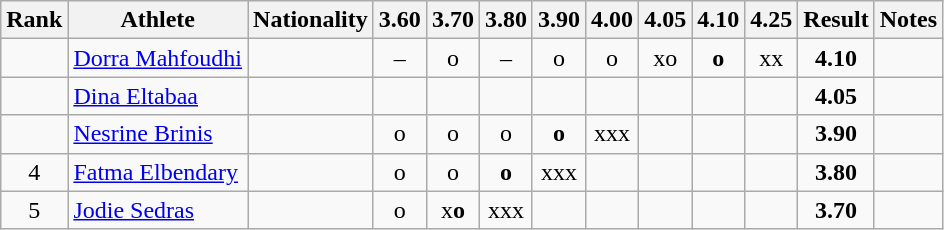<table class="wikitable sortable" style="text-align:center">
<tr>
<th>Rank</th>
<th>Athlete</th>
<th>Nationality</th>
<th>3.60</th>
<th>3.70</th>
<th>3.80</th>
<th>3.90</th>
<th>4.00</th>
<th>4.05</th>
<th>4.10</th>
<th>4.25</th>
<th>Result</th>
<th>Notes</th>
</tr>
<tr>
<td></td>
<td align="left"><a href='#'>Dorra Mahfoudhi</a></td>
<td align=left></td>
<td>–</td>
<td>o</td>
<td>–</td>
<td>o</td>
<td>o</td>
<td>xo</td>
<td><strong>o</strong></td>
<td>xx</td>
<td><strong>4.10</strong></td>
<td></td>
</tr>
<tr>
<td></td>
<td align="left"><a href='#'>Dina Eltabaa</a></td>
<td align=left></td>
<td></td>
<td></td>
<td></td>
<td></td>
<td></td>
<td></td>
<td></td>
<td></td>
<td><strong>4.05</strong></td>
<td></td>
</tr>
<tr>
<td></td>
<td align="left"><a href='#'>Nesrine Brinis</a></td>
<td align=left></td>
<td>o</td>
<td>o</td>
<td>o</td>
<td><strong>o</strong></td>
<td>xxx</td>
<td></td>
<td></td>
<td></td>
<td><strong>3.90</strong></td>
<td></td>
</tr>
<tr>
<td>4</td>
<td align="left"><a href='#'>Fatma Elbendary</a></td>
<td align=left></td>
<td>o</td>
<td>o</td>
<td><strong>o</strong></td>
<td>xxx</td>
<td></td>
<td></td>
<td></td>
<td></td>
<td><strong>3.80</strong></td>
<td></td>
</tr>
<tr>
<td>5</td>
<td align="left"><a href='#'>Jodie Sedras</a></td>
<td align=left></td>
<td>o</td>
<td>x<strong>o</strong></td>
<td>xxx</td>
<td></td>
<td></td>
<td></td>
<td></td>
<td></td>
<td><strong>3.70</strong></td>
<td></td>
</tr>
</table>
